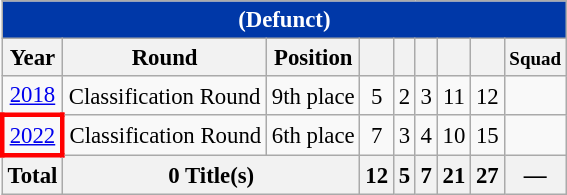<table class="wikitable collapsible autocollapse" style="text-align: center; font-size:95%;">
<tr>
<th colspan=9 style="background:#0038A8; color:#FFFFFF;"><a href='#'></a> (Defunct)</th>
</tr>
<tr>
<th>Year</th>
<th>Round</th>
<th>Position</th>
<th></th>
<th></th>
<th></th>
<th></th>
<th></th>
<th><small>Squad</small></th>
</tr>
<tr>
<td> <a href='#'>2018</a></td>
<td>Classification Round</td>
<td>9th place</td>
<td>5</td>
<td>2</td>
<td>3</td>
<td>11</td>
<td>12</td>
<td></td>
</tr>
<tr>
<td style="border: 3px solid red"> <a href='#'>2022</a></td>
<td>Classification Round</td>
<td>6th place</td>
<td>7</td>
<td>3</td>
<td>4</td>
<td>10</td>
<td>15</td>
<td></td>
</tr>
<tr>
<th>Total</th>
<th colspan="2">0 Title(s)</th>
<th>12</th>
<th>5</th>
<th>7</th>
<th>21</th>
<th>27</th>
<th>—</th>
</tr>
</table>
